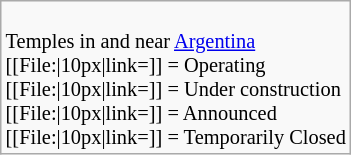<table class="wikitable floatright" style="font-size: 85%;">
<tr>
<td><br>Temples in and near <a href='#'>Argentina</a><br>
[[File:|10px|link=]] = Operating<br>
[[File:|10px|link=]] = Under construction<br>
[[File:|10px|link=]] = Announced<br>
[[File:|10px|link=]] = Temporarily Closed</td>
</tr>
</table>
